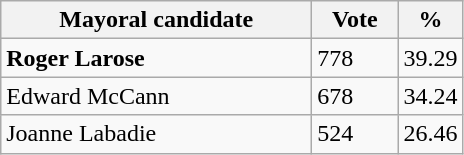<table class="wikitable">
<tr>
<th bgcolor="#DDDDFF" width="200px">Mayoral candidate</th>
<th bgcolor="#DDDDFF" width="50px">Vote</th>
<th bgcolor="#DDDDFF" width="30px">%</th>
</tr>
<tr>
<td><strong>Roger Larose</strong></td>
<td>778</td>
<td>39.29</td>
</tr>
<tr>
<td>Edward McCann</td>
<td>678</td>
<td>34.24</td>
</tr>
<tr>
<td>Joanne Labadie</td>
<td>524</td>
<td>26.46</td>
</tr>
</table>
